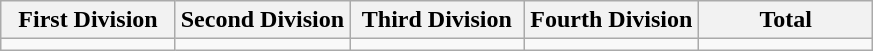<table class="wikitable">
<tr>
<th width="20%">First Division</th>
<th width="20%">Second Division</th>
<th width="20%">Third Division</th>
<th width="20%">Fourth Division</th>
<th width="20%">Total</th>
</tr>
<tr>
<td></td>
<td></td>
<td></td>
<td></td>
<td></td>
</tr>
</table>
